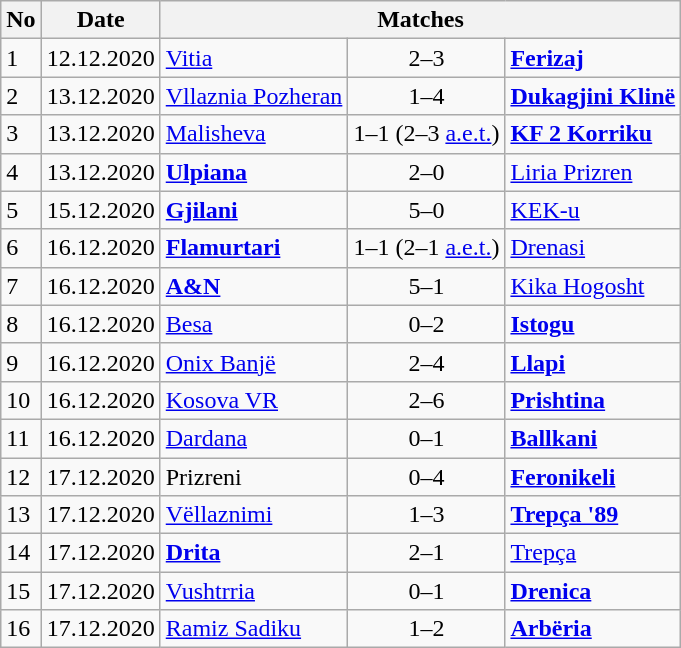<table class="wikitable">
<tr>
<th>No</th>
<th>Date</th>
<th colspan="3">Matches</th>
</tr>
<tr>
<td>1</td>
<td>12.12.2020</td>
<td><a href='#'>Vitia</a></td>
<td align="center">2–3</td>
<td><a href='#'><strong>Ferizaj</strong></a></td>
</tr>
<tr>
<td>2</td>
<td>13.12.2020</td>
<td><a href='#'>Vllaznia Pozheran</a></td>
<td align="center">1–4</td>
<td><a href='#'><strong>Dukagjini Klinë</strong></a></td>
</tr>
<tr>
<td>3</td>
<td>13.12.2020</td>
<td><a href='#'>Malisheva</a></td>
<td align="center">1–1 (2–3 <a href='#'>a.e.t.</a>)</td>
<td><strong><a href='#'>KF 2 Korriku</a></strong></td>
</tr>
<tr>
<td>4</td>
<td>13.12.2020</td>
<td><a href='#'><strong>Ulpiana</strong></a></td>
<td align="center">2–0</td>
<td><a href='#'>Liria Prizren</a></td>
</tr>
<tr>
<td>5</td>
<td>15.12.2020</td>
<td><a href='#'><strong>Gjilani</strong></a></td>
<td align="center">5–0</td>
<td><a href='#'>KEK-u</a></td>
</tr>
<tr>
<td>6</td>
<td>16.12.2020</td>
<td><a href='#'><strong>Flamurtari</strong></a></td>
<td align="center">1–1 (2–1 <a href='#'>a.e.t.</a>)</td>
<td><a href='#'>Drenasi</a></td>
</tr>
<tr>
<td>7</td>
<td>16.12.2020</td>
<td><strong><a href='#'>A&N</a></strong></td>
<td align="center">5–1</td>
<td><a href='#'>Kika Hogosht</a></td>
</tr>
<tr>
<td>8</td>
<td>16.12.2020</td>
<td><a href='#'>Besa</a></td>
<td align="center">0–2</td>
<td><a href='#'><strong>Istogu</strong></a></td>
</tr>
<tr>
<td>9</td>
<td>16.12.2020</td>
<td><a href='#'>Onix Banjë</a></td>
<td align="center">2–4</td>
<td><a href='#'><strong>Llapi</strong></a></td>
</tr>
<tr>
<td>10</td>
<td>16.12.2020</td>
<td><a href='#'>Kosova VR</a></td>
<td align="center">2–6</td>
<td><a href='#'><strong>Prishtina</strong></a></td>
</tr>
<tr>
<td>11</td>
<td>16.12.2020</td>
<td><a href='#'>Dardana</a></td>
<td align="center">0–1</td>
<td><a href='#'><strong>Ballkani</strong></a></td>
</tr>
<tr>
<td>12</td>
<td>17.12.2020</td>
<td>Prizreni</td>
<td align="center">0–4</td>
<td><a href='#'><strong>Feronikeli</strong></a></td>
</tr>
<tr>
<td>13</td>
<td>17.12.2020</td>
<td><a href='#'>Vëllaznimi</a></td>
<td align="center">1–3</td>
<td><a href='#'><strong>Trepça '89</strong></a></td>
</tr>
<tr>
<td>14</td>
<td>17.12.2020</td>
<td><a href='#'><strong>Drita</strong></a></td>
<td align="center">2–1</td>
<td><a href='#'>Trepça</a></td>
</tr>
<tr>
<td>15</td>
<td>17.12.2020</td>
<td><a href='#'>Vushtrria</a></td>
<td align="center">0–1</td>
<td><a href='#'><strong>Drenica</strong></a></td>
</tr>
<tr>
<td>16</td>
<td>17.12.2020</td>
<td><a href='#'>Ramiz Sadiku</a></td>
<td align="center">1–2</td>
<td><a href='#'><strong>Arbëria</strong></a></td>
</tr>
</table>
